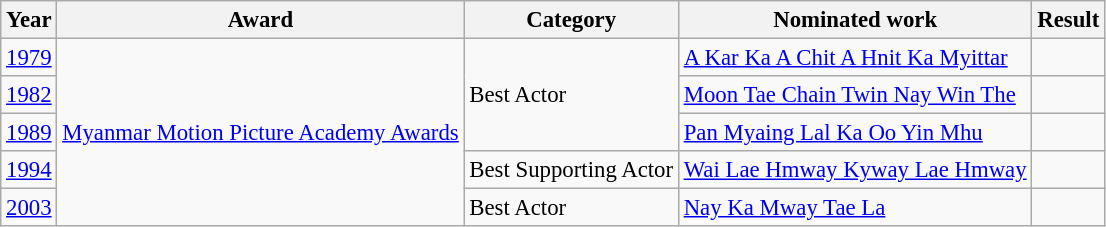<table class="wikitable" style="font-size: 95%">
<tr>
<th>Year</th>
<th>Award</th>
<th>Category</th>
<th>Nominated work</th>
<th>Result</th>
</tr>
<tr>
<td><a href='#'>1979</a></td>
<td rowspan="5"><a href='#'>Myanmar Motion Picture Academy Awards</a></td>
<td rowspan="3">Best Actor</td>
<td><a href='#'>A Kar Ka A Chit A Hnit Ka Myittar</a></td>
<td></td>
</tr>
<tr>
<td><a href='#'>1982</a></td>
<td><a href='#'>Moon Tae Chain Twin Nay Win The</a></td>
<td></td>
</tr>
<tr>
<td><a href='#'>1989</a></td>
<td><a href='#'>Pan Myaing Lal Ka Oo Yin Mhu</a></td>
<td></td>
</tr>
<tr>
<td><a href='#'>1994</a></td>
<td>Best Supporting Actor</td>
<td><a href='#'>Wai Lae Hmway Kyway Lae Hmway</a></td>
<td></td>
</tr>
<tr>
<td><a href='#'>2003</a></td>
<td>Best Actor</td>
<td><a href='#'>Nay Ka Mway Tae La</a></td>
<td></td>
</tr>
</table>
